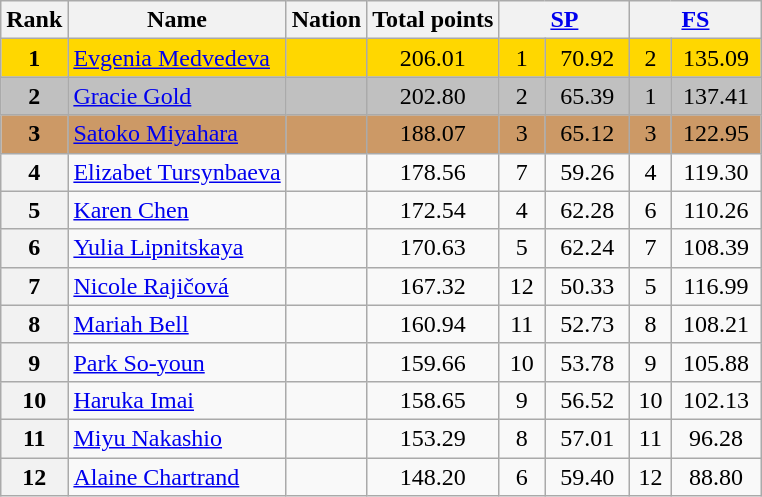<table class="wikitable sortable">
<tr>
<th>Rank</th>
<th>Name</th>
<th>Nation</th>
<th>Total points</th>
<th colspan="2" width="80px"><a href='#'>SP</a></th>
<th colspan="2" width="80px"><a href='#'>FS</a></th>
</tr>
<tr bgcolor="gold">
<td align="center"><strong>1</strong></td>
<td><a href='#'>Evgenia Medvedeva</a></td>
<td></td>
<td align="center">206.01</td>
<td align="center">1</td>
<td align="center">70.92</td>
<td align="center">2</td>
<td align="center">135.09</td>
</tr>
<tr bgcolor="silver">
<td align="center"><strong>2</strong></td>
<td><a href='#'>Gracie Gold</a></td>
<td></td>
<td align="center">202.80</td>
<td align="center">2</td>
<td align="center">65.39</td>
<td align="center">1</td>
<td align="center">137.41</td>
</tr>
<tr bgcolor="cc9966">
<td align="center"><strong>3</strong></td>
<td><a href='#'>Satoko Miyahara</a></td>
<td></td>
<td align="center">188.07</td>
<td align="center">3</td>
<td align="center">65.12</td>
<td align="center">3</td>
<td align="center">122.95</td>
</tr>
<tr>
<th>4</th>
<td><a href='#'>Elizabet Tursynbaeva</a></td>
<td></td>
<td align="center">178.56</td>
<td align="center">7</td>
<td align="center">59.26</td>
<td align="center">4</td>
<td align="center">119.30</td>
</tr>
<tr>
<th>5</th>
<td><a href='#'>Karen Chen</a></td>
<td></td>
<td align="center">172.54</td>
<td align="center">4</td>
<td align="center">62.28</td>
<td align="center">6</td>
<td align="center">110.26</td>
</tr>
<tr>
<th>6</th>
<td><a href='#'>Yulia Lipnitskaya</a></td>
<td></td>
<td align="center">170.63</td>
<td align="center">5</td>
<td align="center">62.24</td>
<td align="center">7</td>
<td align="center">108.39</td>
</tr>
<tr>
<th>7</th>
<td><a href='#'>Nicole Rajičová</a></td>
<td></td>
<td align="center">167.32</td>
<td align="center">12</td>
<td align="center">50.33</td>
<td align="center">5</td>
<td align="center">116.99</td>
</tr>
<tr>
<th>8</th>
<td><a href='#'>Mariah Bell</a></td>
<td></td>
<td align="center">160.94</td>
<td align="center">11</td>
<td align="center">52.73</td>
<td align="center">8</td>
<td align="center">108.21</td>
</tr>
<tr>
<th>9</th>
<td><a href='#'>Park So-youn</a></td>
<td></td>
<td align="center">159.66</td>
<td align="center">10</td>
<td align="center">53.78</td>
<td align="center">9</td>
<td align="center">105.88</td>
</tr>
<tr>
<th>10</th>
<td><a href='#'>Haruka Imai</a></td>
<td></td>
<td align="center">158.65</td>
<td align="center">9</td>
<td align="center">56.52</td>
<td align="center">10</td>
<td align="center">102.13</td>
</tr>
<tr>
<th>11</th>
<td><a href='#'>Miyu Nakashio</a></td>
<td></td>
<td align="center">153.29</td>
<td align="center">8</td>
<td align="center">57.01</td>
<td align="center">11</td>
<td align="center">96.28</td>
</tr>
<tr>
<th>12</th>
<td><a href='#'>Alaine Chartrand</a></td>
<td></td>
<td align="center">148.20</td>
<td align="center">6</td>
<td align="center">59.40</td>
<td align="center">12</td>
<td align="center">88.80</td>
</tr>
</table>
